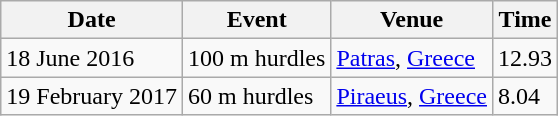<table class=wikitable>
<tr>
<th>Date</th>
<th>Event</th>
<th>Venue</th>
<th>Time</th>
</tr>
<tr>
<td>18 June 2016</td>
<td>100 m hurdles</td>
<td><a href='#'>Patras</a>, <a href='#'>Greece</a></td>
<td>12.93</td>
</tr>
<tr>
<td>19 February 2017</td>
<td>60 m hurdles</td>
<td><a href='#'>Piraeus</a>, <a href='#'>Greece</a></td>
<td>8.04</td>
</tr>
</table>
